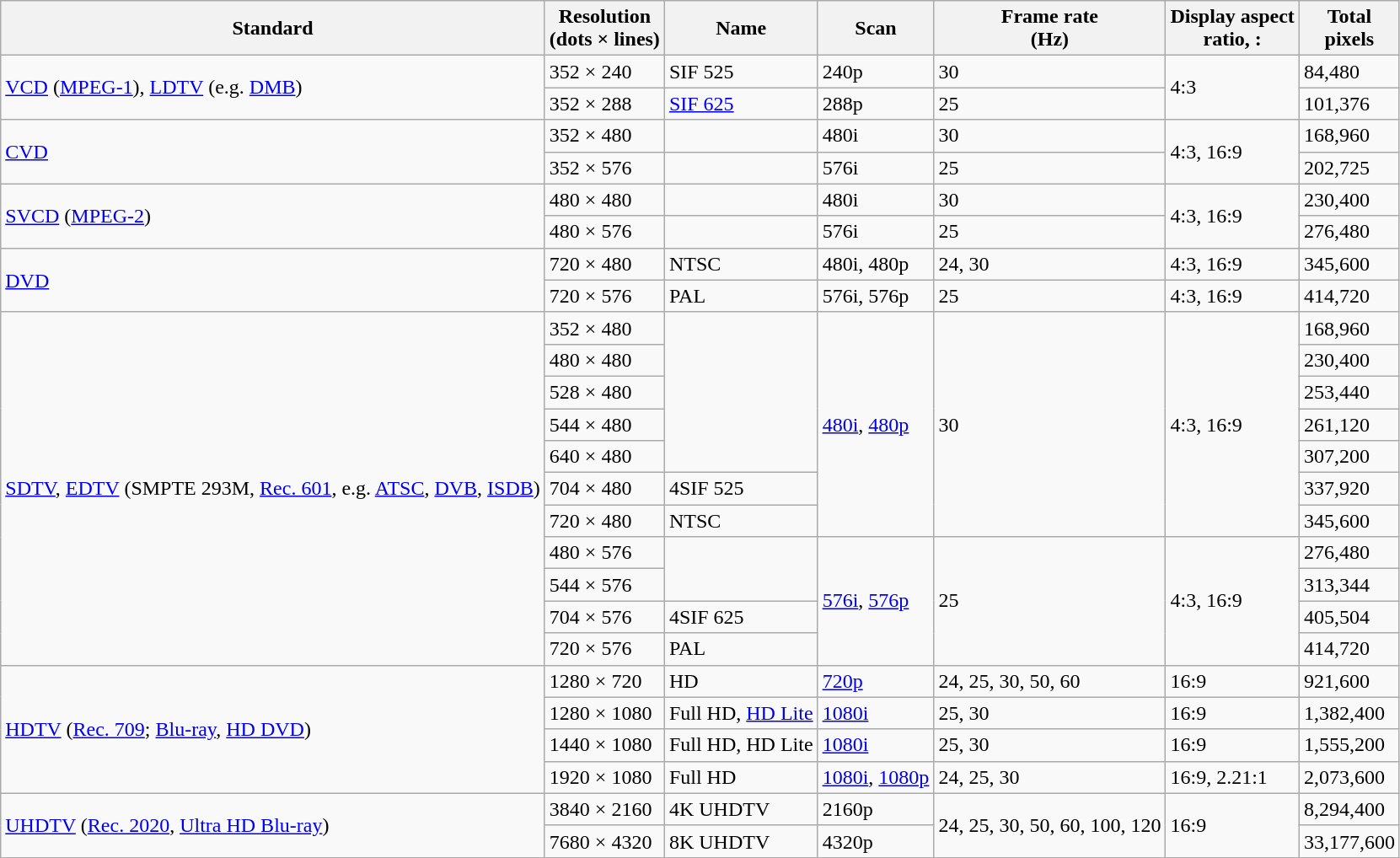<table class="wikitable sortable">
<tr>
<th>Standard</th>
<th data-sort-type="number">Resolution <br>(dots × lines)</th>
<th>Name</th>
<th title="interlaced and progressive notation by vertical resolution">Scan</th>
<th title="Frame rate with NTSC reduction of 1/1.001 ignored">Frame rate <br>(Hz)</th>
<th>Display aspect <br>ratio, :</th>
<th>Total <br>pixels</th>
</tr>
<tr>
<td rowspan=2><a href='#'>VCD</a> (<a href='#'>MPEG-1</a>), <a href='#'>LDTV</a> (e.g. <a href='#'>DMB</a>)</td>
<td>352 × 240</td>
<td>SIF 525</td>
<td>240p</td>
<td>30</td>
<td rowspan=2>4:3</td>
<td>84,480</td>
</tr>
<tr>
<td>352 × 288</td>
<td><a href='#'>SIF 625</a></td>
<td>288p</td>
<td>25</td>
<td>101,376</td>
</tr>
<tr>
<td rowspan=2><a href='#'>CVD</a></td>
<td>352 × 480</td>
<td></td>
<td>480i</td>
<td>30</td>
<td rowspan=2>4:3, 16:9</td>
<td>168,960</td>
</tr>
<tr>
<td>352 × 576</td>
<td></td>
<td>576i</td>
<td>25</td>
<td>202,725</td>
</tr>
<tr>
<td rowspan=2><a href='#'>SVCD</a> (<a href='#'>MPEG-2</a>)</td>
<td>480 × 480</td>
<td></td>
<td>480i</td>
<td>30</td>
<td rowspan=2>4:3, 16:9</td>
<td>230,400</td>
</tr>
<tr>
<td>480 × 576</td>
<td></td>
<td>576i</td>
<td>25</td>
<td>276,480</td>
</tr>
<tr>
<td rowspan=2><a href='#'>DVD</a> </td>
<td>720 × 480</td>
<td>NTSC</td>
<td>480i, 480p</td>
<td>24, 30</td>
<td>4:3, 16:9</td>
<td>345,600</td>
</tr>
<tr>
<td>720 × 576</td>
<td>PAL</td>
<td>576i, 576p</td>
<td>25</td>
<td>4:3, 16:9</td>
<td>414,720</td>
</tr>
<tr>
<td rowspan=11><a href='#'>SDTV</a>, <a href='#'>EDTV</a> (SMPTE 293M, <a href='#'>Rec. 601</a>, e.g. <a href='#'>ATSC</a>, <a href='#'>DVB</a>, <a href='#'>ISDB</a>)</td>
<td>352 × 480</td>
<td rowspan=5></td>
<td rowspan=7><a href='#'>480i</a>, <a href='#'>480p</a></td>
<td rowspan=7>30</td>
<td rowspan=7>4:3, 16:9</td>
<td>168,960</td>
</tr>
<tr>
<td>480 × 480</td>
<td>230,400</td>
</tr>
<tr>
<td>528 × 480</td>
<td>253,440</td>
</tr>
<tr>
<td>544 × 480</td>
<td>261,120</td>
</tr>
<tr>
<td>640 × 480 </td>
<td>307,200</td>
</tr>
<tr>
<td>704 × 480</td>
<td>4SIF 525</td>
<td>337,920</td>
</tr>
<tr>
<td>720 × 480</td>
<td>NTSC</td>
<td>345,600</td>
</tr>
<tr>
<td>480 × 576</td>
<td rowspan=2></td>
<td rowspan=4><a href='#'>576i</a>, <a href='#'>576p</a></td>
<td rowspan=4>25</td>
<td rowspan=4>4:3, 16:9</td>
<td>276,480</td>
</tr>
<tr>
<td>544 × 576</td>
<td>313,344</td>
</tr>
<tr>
<td>704 × 576</td>
<td>4SIF 625</td>
<td>405,504</td>
</tr>
<tr>
<td>720 × 576</td>
<td>PAL</td>
<td>414,720</td>
</tr>
<tr>
<td rowspan=4><a href='#'>HDTV</a> (<a href='#'>Rec. 709</a>; <a href='#'>Blu-ray</a>, <a href='#'>HD DVD</a>) </td>
<td>1280 × 720</td>
<td>HD</td>
<td><a href='#'>720p</a></td>
<td>24, 25, 30, 50, 60</td>
<td>16:9</td>
<td>921,600</td>
</tr>
<tr>
<td>1280 × 1080</td>
<td>Full HD, <a href='#'>HD Lite</a></td>
<td><a href='#'>1080i</a></td>
<td>25, 30</td>
<td>16:9</td>
<td>1,382,400</td>
</tr>
<tr>
<td>1440 × 1080</td>
<td>Full HD, HD Lite</td>
<td><a href='#'>1080i</a></td>
<td>25, 30</td>
<td>16:9</td>
<td>1,555,200</td>
</tr>
<tr>
<td>1920 × 1080</td>
<td>Full HD</td>
<td><a href='#'>1080i</a>, <a href='#'>1080p</a></td>
<td>24, 25, 30</td>
<td>16:9, 2.21:1</td>
<td>2,073,600</td>
</tr>
<tr>
<td rowspan=2><a href='#'>UHDTV</a> (<a href='#'>Rec. 2020</a>, <a href='#'>Ultra HD Blu-ray</a>)</td>
<td>3840 × 2160</td>
<td>4K UHDTV</td>
<td>2160p</td>
<td rowspan=2>24, 25, 30, 50, 60, 100, 120</td>
<td rowspan=2>16:9</td>
<td>8,294,400</td>
</tr>
<tr>
<td>7680 × 4320</td>
<td>8K UHDTV</td>
<td>4320p</td>
<td>33,177,600</td>
</tr>
</table>
